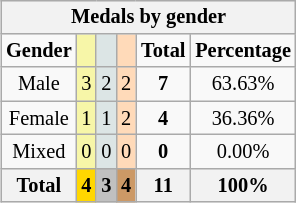<table class=wikitable style="font-size:85%; float:right;text-align:center">
<tr bgcolor=EFEFEF>
<th colspan=6>Medals by gender</th>
</tr>
<tr>
<td><strong>Gender</strong></td>
<td bgcolor=F7F6A8></td>
<td bgcolor=DCE5E5></td>
<td bgcolor=FFDAB9></td>
<td><strong>Total</strong></td>
<td><strong>Percentage</strong></td>
</tr>
<tr>
<td>Male</td>
<td bgcolor=F7F6A8>3</td>
<td bgcolor=DCE5E5>2</td>
<td bgcolor=FFDAB9>2</td>
<td><strong>7</strong></td>
<td>63.63%</td>
</tr>
<tr>
<td>Female</td>
<td bgcolor=F7F6A8>1</td>
<td bgcolor=DCE5E5>1</td>
<td bgcolor=FFDAB9>2</td>
<td><strong>4</strong></td>
<td>36.36%</td>
</tr>
<tr>
<td>Mixed</td>
<td bgcolor=F7F6A8>0</td>
<td bgcolor=DCE5E5>0</td>
<td bgcolor=FFDAB9>0</td>
<td><strong>0</strong></td>
<td>0.00%</td>
</tr>
<tr>
<th>Total</th>
<th style=background:gold>4</th>
<th style=background:silver>3</th>
<th style=background:#C96>4</th>
<th>11</th>
<th>100%</th>
</tr>
</table>
